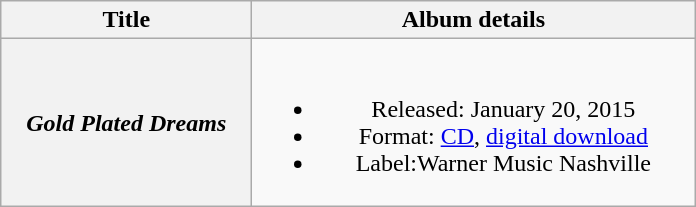<table class="wikitable plainrowheaders" style="text-align:center;">
<tr>
<th scope="col" style="width:10em;">Title</th>
<th scope="col" style="width:18em;">Album details</th>
</tr>
<tr>
<th scope="row"><em>Gold Plated Dreams</em></th>
<td><br><ul><li>Released: January 20, 2015</li><li>Format: <a href='#'>CD</a>, <a href='#'>digital download</a></li><li>Label:Warner Music Nashville</li></ul></td>
</tr>
</table>
